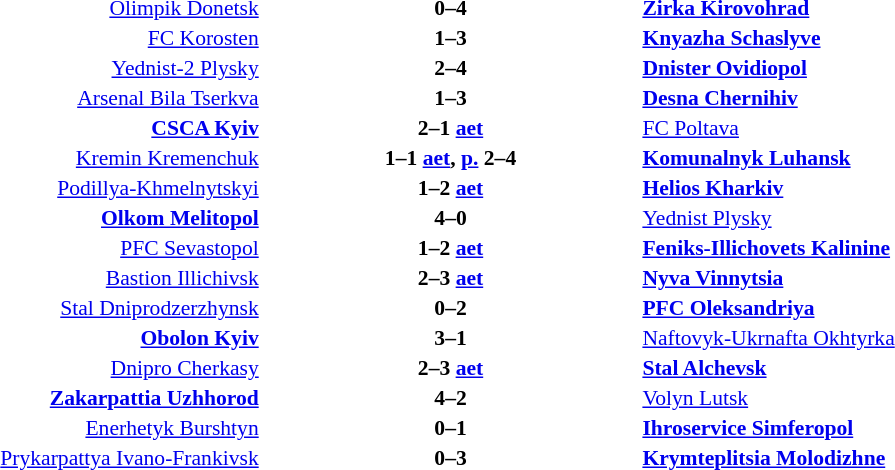<table style="width:100%;" cellspacing="1">
<tr>
<th width=20%></th>
<th width=20%></th>
<th width=20%></th>
<th></th>
</tr>
<tr style=font-size:90%>
<td align=right><a href='#'>Olimpik Donetsk</a></td>
<td align=center><strong>0–4</strong></td>
<td><strong><a href='#'>Zirka Kirovohrad</a></strong></td>
<td></td>
</tr>
<tr style=font-size:90%>
<td align=right><a href='#'>FC Korosten</a></td>
<td align=center><strong>1–3</strong></td>
<td><strong><a href='#'>Knyazha Schaslyve</a></strong></td>
<td></td>
</tr>
<tr style=font-size:90%>
<td align=right><a href='#'>Yednist-2 Plysky</a></td>
<td align=center><strong>2–4</strong></td>
<td><strong><a href='#'>Dnister Ovidiopol</a></strong></td>
<td></td>
</tr>
<tr style=font-size:90%>
<td align=right><a href='#'>Arsenal Bila Tserkva</a></td>
<td align=center><strong>1–3</strong></td>
<td><strong><a href='#'>Desna Chernihiv</a></strong></td>
<td></td>
</tr>
<tr style=font-size:90%>
<td align=right><strong><a href='#'>CSCA Kyiv</a></strong></td>
<td align=center><strong>2–1 <a href='#'>aet</a></strong></td>
<td><a href='#'>FC Poltava</a></td>
<td></td>
</tr>
<tr style=font-size:90%>
<td align=right><a href='#'>Kremin Kremenchuk</a></td>
<td align=center><strong>1–1 <a href='#'>aet</a>, <a href='#'>p.</a> 2–4</strong></td>
<td><strong><a href='#'>Komunalnyk Luhansk</a></strong></td>
<td></td>
</tr>
<tr style=font-size:90%>
<td align=right><a href='#'>Podillya-Khmelnytskyi</a></td>
<td align=center><strong>1–2 <a href='#'>aet</a></strong></td>
<td><strong><a href='#'>Helios Kharkiv</a></strong></td>
<td></td>
</tr>
<tr style=font-size:90%>
<td align=right><strong><a href='#'>Olkom Melitopol</a></strong></td>
<td align=center><strong>4–0</strong></td>
<td><a href='#'>Yednist Plysky</a></td>
<td></td>
</tr>
<tr style=font-size:90%>
<td align=right><a href='#'>PFC Sevastopol</a></td>
<td align=center><strong>1–2 <a href='#'>aet</a></strong></td>
<td><strong><a href='#'>Feniks-Illichovets Kalinine</a></strong></td>
<td></td>
</tr>
<tr style=font-size:90%>
<td align=right><a href='#'>Bastion Illichivsk</a></td>
<td align=center><strong>2–3 <a href='#'>aet</a></strong></td>
<td><strong><a href='#'>Nyva Vinnytsia</a></strong></td>
<td></td>
</tr>
<tr style=font-size:90%>
<td align=right><a href='#'>Stal Dniprodzerzhynsk</a></td>
<td align=center><strong>0–2</strong></td>
<td><strong><a href='#'>PFC Oleksandriya</a></strong></td>
<td></td>
</tr>
<tr style=font-size:90%>
<td align=right><strong><a href='#'>Obolon Kyiv</a></strong></td>
<td align=center><strong>3–1</strong></td>
<td><a href='#'>Naftovyk-Ukrnafta Okhtyrka</a></td>
<td></td>
</tr>
<tr style=font-size:90%>
<td align=right><a href='#'>Dnipro Cherkasy</a></td>
<td align=center><strong>2–3 <a href='#'>aet</a></strong></td>
<td><strong><a href='#'>Stal Alchevsk</a></strong></td>
<td></td>
</tr>
<tr style=font-size:90%>
<td align=right><strong><a href='#'>Zakarpattia Uzhhorod</a></strong></td>
<td align=center><strong>4–2</strong></td>
<td><a href='#'>Volyn Lutsk</a></td>
<td></td>
</tr>
<tr style=font-size:90%>
<td align=right><a href='#'>Enerhetyk Burshtyn</a></td>
<td align=center><strong>0–1</strong></td>
<td><strong><a href='#'>Ihroservice Simferopol</a></strong></td>
<td></td>
</tr>
<tr style=font-size:90%>
<td align=right><a href='#'>Prykarpattya Ivano-Frankivsk</a></td>
<td align=center><strong>0–3</strong></td>
<td><strong><a href='#'>Krymteplitsia Molodizhne</a></strong></td>
</tr>
</table>
